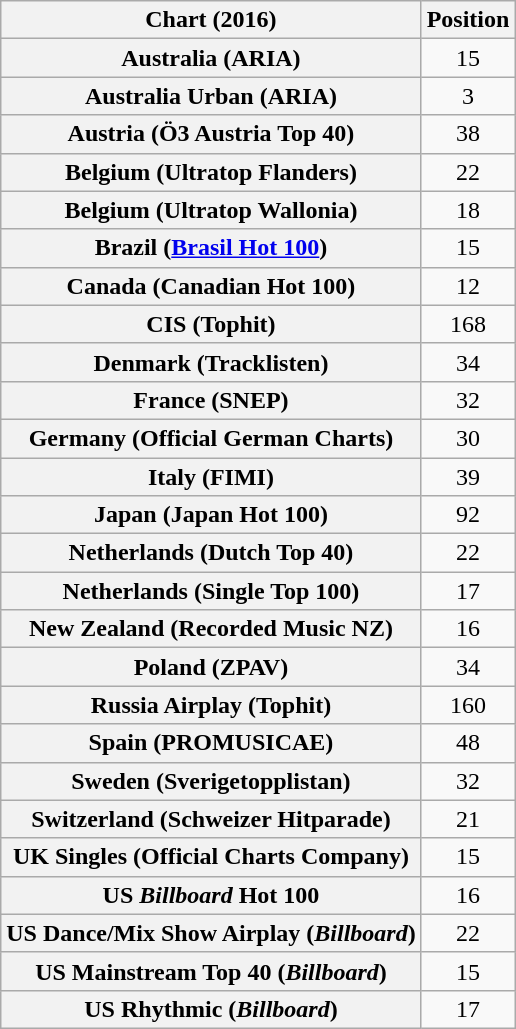<table class="wikitable plainrowheaders sortable" style="text-align:center;">
<tr>
<th scope="col">Chart (2016)</th>
<th scope="col">Position</th>
</tr>
<tr>
<th scope="row">Australia (ARIA)</th>
<td>15</td>
</tr>
<tr>
<th scope="row">Australia Urban (ARIA)</th>
<td>3</td>
</tr>
<tr>
<th scope="row">Austria (Ö3 Austria Top 40)</th>
<td>38</td>
</tr>
<tr>
<th scope="row">Belgium (Ultratop Flanders)</th>
<td>22</td>
</tr>
<tr>
<th scope="row">Belgium (Ultratop Wallonia)</th>
<td>18</td>
</tr>
<tr>
<th scope="row">Brazil (<a href='#'>Brasil Hot 100</a>)</th>
<td>15</td>
</tr>
<tr>
<th scope="row">Canada (Canadian Hot 100)</th>
<td>12</td>
</tr>
<tr>
<th scope="row">CIS (Tophit)</th>
<td style="text-align:center;">168</td>
</tr>
<tr>
<th scope="row">Denmark (Tracklisten)</th>
<td>34</td>
</tr>
<tr>
<th scope="row">France (SNEP)</th>
<td>32</td>
</tr>
<tr>
<th scope="row">Germany (Official German Charts)</th>
<td>30</td>
</tr>
<tr>
<th scope="row">Italy (FIMI)</th>
<td>39</td>
</tr>
<tr>
<th scope="row">Japan (Japan Hot 100)</th>
<td>92</td>
</tr>
<tr>
<th scope="row">Netherlands (Dutch Top 40)</th>
<td>22</td>
</tr>
<tr>
<th scope="row">Netherlands (Single Top 100)</th>
<td>17</td>
</tr>
<tr>
<th scope="row">New Zealand (Recorded Music NZ)</th>
<td>16</td>
</tr>
<tr>
<th scope="row">Poland (ZPAV)</th>
<td>34</td>
</tr>
<tr>
<th scope="row">Russia Airplay (Tophit)</th>
<td style="text-align:center;">160</td>
</tr>
<tr>
<th scope="row">Spain (PROMUSICAE)</th>
<td>48</td>
</tr>
<tr>
<th scope="row">Sweden (Sverigetopplistan)</th>
<td>32</td>
</tr>
<tr>
<th scope="row">Switzerland (Schweizer Hitparade)</th>
<td>21</td>
</tr>
<tr>
<th scope="row">UK Singles (Official Charts Company)</th>
<td>15</td>
</tr>
<tr>
<th scope="row">US <em>Billboard</em> Hot 100</th>
<td>16</td>
</tr>
<tr>
<th scope="row">US Dance/Mix Show Airplay (<em>Billboard</em>)</th>
<td>22</td>
</tr>
<tr>
<th scope="row">US Mainstream Top 40 (<em>Billboard</em>)</th>
<td>15</td>
</tr>
<tr>
<th scope="row">US Rhythmic (<em>Billboard</em>)</th>
<td>17</td>
</tr>
</table>
